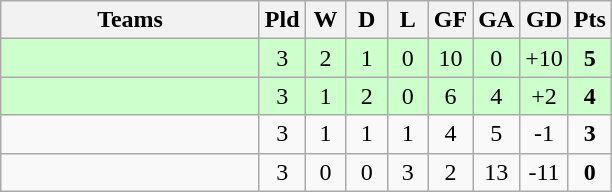<table class="wikitable" style="text-align: center;">
<tr>
<th width=165>Teams</th>
<th width=20>Pld</th>
<th width=20>W</th>
<th width=20>D</th>
<th width=20>L</th>
<th width=20>GF</th>
<th width=20>GA</th>
<th width=20>GD</th>
<th width=20>Pts</th>
</tr>
<tr align=center style="background:#ccffcc;">
<td style="text-align:left;"></td>
<td>3</td>
<td>2</td>
<td>1</td>
<td>0</td>
<td>10</td>
<td>0</td>
<td>+10</td>
<td><strong>5</strong></td>
</tr>
<tr align=center style="background:#ccffcc;">
<td style="text-align:left;"></td>
<td>3</td>
<td>1</td>
<td>2</td>
<td>0</td>
<td>6</td>
<td>4</td>
<td>+2</td>
<td><strong>4</strong></td>
</tr>
<tr align=center>
<td style="text-align:left;"></td>
<td>3</td>
<td>1</td>
<td>1</td>
<td>1</td>
<td>4</td>
<td>5</td>
<td>-1</td>
<td><strong>3</strong></td>
</tr>
<tr align=center>
<td style="text-align:left;"></td>
<td>3</td>
<td>0</td>
<td>0</td>
<td>3</td>
<td>2</td>
<td>13</td>
<td>-11</td>
<td><strong>0</strong></td>
</tr>
</table>
